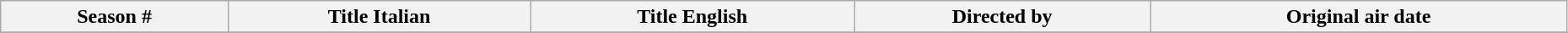<table class="wikitable plainrowheaders" style="width: 98%;">
<tr style="color:black">
<th bgcolor="#800000" height="10px">Season #</th>
<th bgcolor="#800000" height="10px">Title Italian</th>
<th bgcolor="#800000" height="10px">Title English</th>
<th bgcolor="#800000" height="10px">Directed by</th>
<th bgcolor="#800000" height="10px">Original air date</th>
</tr>
<tr>
</tr>
</table>
